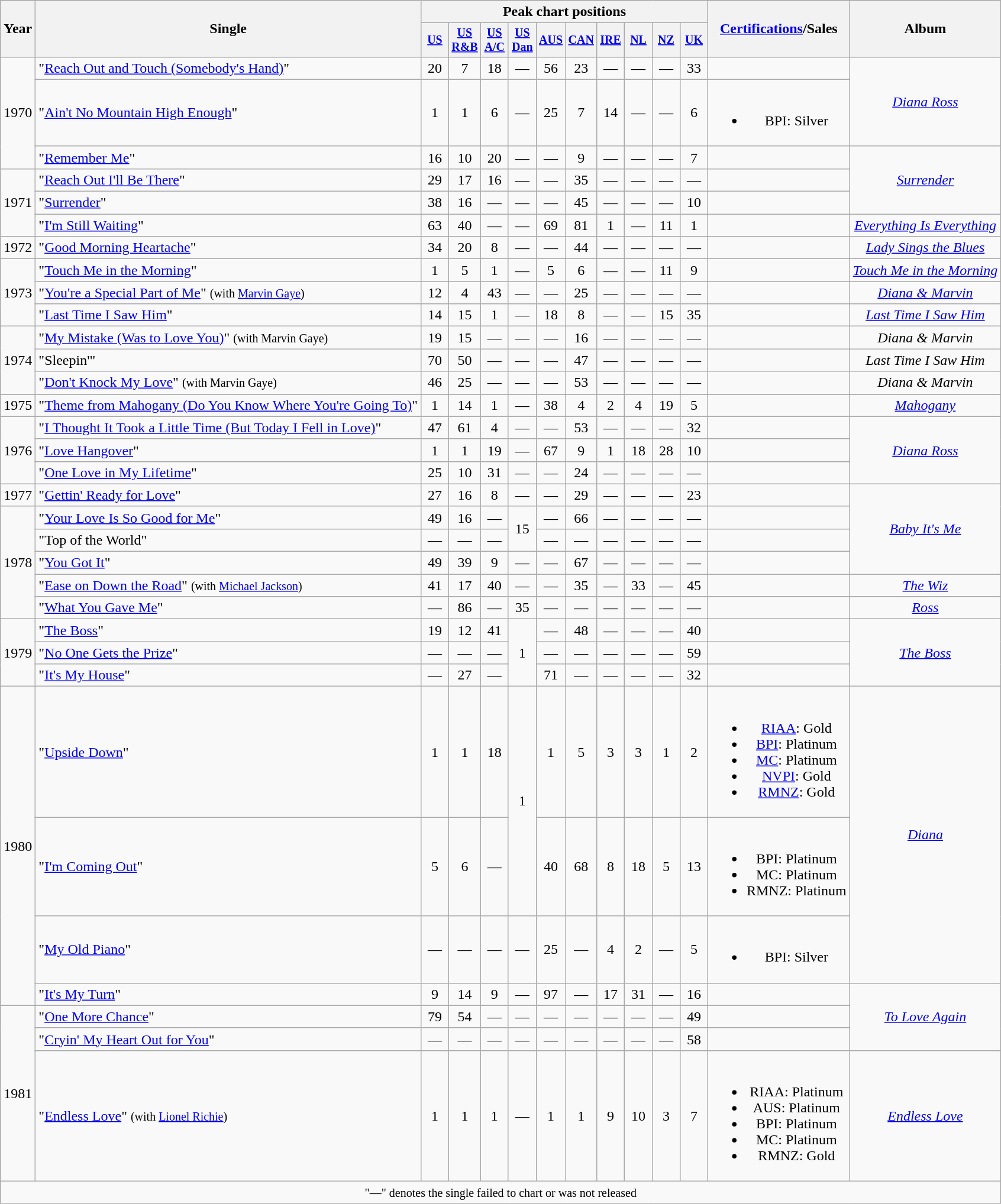<table class="wikitable" style="text-align:center">
<tr>
<th rowspan="2">Year</th>
<th rowspan="2">Single</th>
<th colspan="10">Peak chart positions</th>
<th rowspan="2"><a href='#'>Certifications</a>/Sales</th>
<th rowspan="2">Album</th>
</tr>
<tr style="font-size:smaller;">
<th style="width:25px;"><a href='#'>US</a><br></th>
<th style="width:25px;"><a href='#'>US<br>R&B</a><br></th>
<th style="width:25px;"><a href='#'>US<br>A/C</a><br></th>
<th style="width:25px;"><a href='#'>US<br>Dan</a><br></th>
<th style="width:25px;"><a href='#'>AUS</a><br></th>
<th style="width:25px;"><a href='#'>CAN</a><br></th>
<th style="width:25px;"><a href='#'>IRE</a><br></th>
<th style="width:25px;"><a href='#'>NL</a><br></th>
<th style="width:25px;"><a href='#'>NZ</a><br></th>
<th style="width:25px;"><a href='#'>UK</a><br></th>
</tr>
<tr>
<td rowspan="3">1970</td>
<td style="text-align:left;">"<a href='#'>Reach Out and Touch (Somebody's Hand)</a>"</td>
<td>20</td>
<td>7</td>
<td>18</td>
<td>—</td>
<td>56</td>
<td>23</td>
<td>—</td>
<td>—</td>
<td>—</td>
<td>33</td>
<td></td>
<td rowspan="2"><em><a href='#'>Diana Ross</a></em></td>
</tr>
<tr>
<td style="text-align:left;">"<a href='#'>Ain't No Mountain High Enough</a>"</td>
<td>1</td>
<td>1</td>
<td>6</td>
<td>—</td>
<td>25</td>
<td>7</td>
<td>14</td>
<td>—</td>
<td>—</td>
<td>6</td>
<td><br><ul><li>BPI: Silver</li></ul></td>
</tr>
<tr>
<td style="text-align:left;">"<a href='#'>Remember Me</a>"</td>
<td>16</td>
<td>10</td>
<td>20</td>
<td>—</td>
<td>—</td>
<td>9</td>
<td>—</td>
<td>—</td>
<td>—</td>
<td>7</td>
<td></td>
<td rowspan="3"><em><a href='#'>Surrender</a></em></td>
</tr>
<tr>
<td rowspan="3">1971</td>
<td style="text-align:left;">"<a href='#'>Reach Out I'll Be There</a>"</td>
<td>29</td>
<td>17</td>
<td>16</td>
<td>—</td>
<td>—</td>
<td>35</td>
<td>—</td>
<td>—</td>
<td>—</td>
<td>—</td>
</tr>
<tr>
<td style="text-align:left;">"<a href='#'>Surrender</a>"</td>
<td>38</td>
<td>16</td>
<td>—</td>
<td>—</td>
<td>—</td>
<td>45</td>
<td>—</td>
<td>—</td>
<td>—</td>
<td>10</td>
<td></td>
</tr>
<tr>
<td style="text-align:left;">"<a href='#'>I'm Still Waiting</a>"</td>
<td>63</td>
<td>40</td>
<td>—</td>
<td>—</td>
<td>69</td>
<td>81</td>
<td>1</td>
<td>—</td>
<td>11</td>
<td>1</td>
<td></td>
<td><em><a href='#'>Everything Is Everything</a></em></td>
</tr>
<tr>
<td>1972</td>
<td style="text-align:left;">"<a href='#'>Good Morning Heartache</a>"</td>
<td>34</td>
<td>20</td>
<td>8</td>
<td>—</td>
<td>—</td>
<td>44</td>
<td>—</td>
<td>—</td>
<td>—</td>
<td>—</td>
<td></td>
<td><em><a href='#'>Lady Sings the Blues</a></em></td>
</tr>
<tr>
<td rowspan="3">1973</td>
<td style="text-align:left;">"<a href='#'>Touch Me in the Morning</a>"</td>
<td>1</td>
<td>5</td>
<td>1</td>
<td>—</td>
<td>5</td>
<td>6</td>
<td>—</td>
<td>—</td>
<td>11</td>
<td>9</td>
<td></td>
<td><em><a href='#'>Touch Me in the Morning</a></em></td>
</tr>
<tr>
<td style="text-align:left;">"<a href='#'>You're a Special Part of Me</a>" <small>(with <a href='#'>Marvin Gaye</a>)</small></td>
<td>12</td>
<td>4</td>
<td>43</td>
<td>—</td>
<td>—</td>
<td>25</td>
<td>—</td>
<td>—</td>
<td>—</td>
<td>—</td>
<td></td>
<td><em><a href='#'>Diana & Marvin</a></em></td>
</tr>
<tr>
<td style="text-align:left;">"<a href='#'>Last Time I Saw Him</a>"</td>
<td>14</td>
<td>15</td>
<td>1</td>
<td>—</td>
<td>18</td>
<td>8</td>
<td>—</td>
<td>—</td>
<td>15</td>
<td>35</td>
<td></td>
<td><em><a href='#'>Last Time I Saw Him</a></em></td>
</tr>
<tr>
<td rowspan="3">1974</td>
<td style="text-align:left;">"<a href='#'>My Mistake (Was to Love You)</a>" <small>(with Marvin Gaye)</small></td>
<td>19</td>
<td>15</td>
<td>—</td>
<td>—</td>
<td>—</td>
<td>16</td>
<td>—</td>
<td>—</td>
<td>—</td>
<td>—</td>
<td></td>
<td><em>Diana & Marvin</em></td>
</tr>
<tr>
<td style="text-align:left;">"Sleepin'"</td>
<td>70</td>
<td>50</td>
<td>—</td>
<td>—</td>
<td>—</td>
<td>47</td>
<td>—</td>
<td>—</td>
<td>—</td>
<td>—</td>
<td></td>
<td><em>Last Time I Saw Him</em></td>
</tr>
<tr>
<td style="text-align:left;">"<a href='#'>Don't Knock My Love</a>" <small>(with Marvin Gaye)</small></td>
<td>46</td>
<td>25</td>
<td>—</td>
<td>—</td>
<td>—</td>
<td>53</td>
<td>—</td>
<td>—</td>
<td>—</td>
<td>—</td>
<td></td>
<td><em>Diana & Marvin</em></td>
</tr>
<tr>
</tr>
<tr>
<td>1975</td>
<td style="text-align:left;">"<a href='#'>Theme from Mahogany (Do You Know Where You're Going To)</a>"</td>
<td>1</td>
<td>14</td>
<td>1</td>
<td>—</td>
<td>38</td>
<td>4</td>
<td>2</td>
<td>4</td>
<td>19</td>
<td>5</td>
<td></td>
<td><em><a href='#'>Mahogany</a></em></td>
</tr>
<tr>
<td rowspan="3">1976</td>
<td style="text-align:left;">"<a href='#'>I Thought It Took a Little Time (But Today I Fell in Love)</a>"</td>
<td>47</td>
<td>61</td>
<td>4</td>
<td>—</td>
<td>—</td>
<td>53</td>
<td>—</td>
<td>—</td>
<td>—</td>
<td>32</td>
<td></td>
<td rowspan="3"><em><a href='#'>Diana Ross</a></em></td>
</tr>
<tr>
<td style="text-align:left;">"<a href='#'>Love Hangover</a>"</td>
<td>1</td>
<td>1</td>
<td>19</td>
<td>—</td>
<td>67</td>
<td>9</td>
<td>1</td>
<td>18</td>
<td>28</td>
<td>10</td>
<td></td>
</tr>
<tr>
<td style="text-align:left;">"<a href='#'>One Love in My Lifetime</a>"</td>
<td>25</td>
<td>10</td>
<td>31</td>
<td>—</td>
<td>—</td>
<td>24</td>
<td>—</td>
<td>—</td>
<td>—</td>
<td>—</td>
<td></td>
</tr>
<tr>
<td>1977</td>
<td style="text-align:left;">"<a href='#'>Gettin' Ready for Love</a>"</td>
<td>27</td>
<td>16</td>
<td>8</td>
<td>—</td>
<td>—</td>
<td>29</td>
<td>—</td>
<td>—</td>
<td>—</td>
<td>23</td>
<td></td>
<td rowspan="4"><em><a href='#'>Baby It's Me</a></em></td>
</tr>
<tr>
<td rowspan="5">1978</td>
<td . style="text-align:left;">"<a href='#'>Your Love Is So Good for Me</a>"</td>
<td>49</td>
<td>16</td>
<td>—</td>
<td rowspan="2">15</td>
<td>—</td>
<td>66</td>
<td>—</td>
<td>—</td>
<td>—</td>
<td>—</td>
<td></td>
</tr>
<tr>
<td style="text-align:left;">"Top of the World"</td>
<td>—</td>
<td>—</td>
<td>—</td>
<td>—</td>
<td>—</td>
<td>—</td>
<td>—</td>
<td>—</td>
<td>—</td>
<td></td>
</tr>
<tr>
<td style="text-align:left;">"<a href='#'>You Got It</a>"</td>
<td>49</td>
<td>39</td>
<td>9</td>
<td>—</td>
<td>—</td>
<td>67</td>
<td>—</td>
<td>—</td>
<td>—</td>
<td>—</td>
<td></td>
</tr>
<tr>
<td style="text-align:left;">"<a href='#'>Ease on Down the Road</a>" <small>(with <a href='#'>Michael Jackson</a>)</small></td>
<td>41</td>
<td>17</td>
<td>40</td>
<td>—</td>
<td>—</td>
<td>35</td>
<td>—</td>
<td>33</td>
<td>—</td>
<td>45</td>
<td></td>
<td><em><a href='#'>The Wiz</a></em></td>
</tr>
<tr>
<td style="text-align:left;">"<a href='#'>What You Gave Me</a>"</td>
<td>—</td>
<td>86</td>
<td>—</td>
<td>35</td>
<td>—</td>
<td>—</td>
<td>—</td>
<td>—</td>
<td>—</td>
<td>—</td>
<td></td>
<td><em><a href='#'>Ross</a></em></td>
</tr>
<tr>
<td rowspan="3">1979</td>
<td style="text-align:left;">"<a href='#'>The Boss</a>"</td>
<td>19</td>
<td>12</td>
<td>41</td>
<td rowspan="3">1</td>
<td>—</td>
<td>48</td>
<td>—</td>
<td>—</td>
<td>—</td>
<td>40</td>
<td></td>
<td rowspan="3"><em><a href='#'>The Boss</a></em></td>
</tr>
<tr>
<td style="text-align:left;">"<a href='#'>No One Gets the Prize</a>"</td>
<td>—</td>
<td>—</td>
<td>—</td>
<td>—</td>
<td>—</td>
<td>—</td>
<td>—</td>
<td>—</td>
<td>59</td>
<td></td>
</tr>
<tr>
<td style="text-align:left;">"<a href='#'>It's My House</a>"</td>
<td>—</td>
<td>27</td>
<td>—</td>
<td>71</td>
<td>—</td>
<td>—</td>
<td>—</td>
<td>—</td>
<td>32</td>
<td></td>
</tr>
<tr>
<td rowspan="4">1980</td>
<td style="text-align:left;">"<a href='#'>Upside Down</a>"</td>
<td>1</td>
<td>1</td>
<td>18</td>
<td rowspan="2">1</td>
<td>1</td>
<td>5</td>
<td>3</td>
<td>3</td>
<td>1</td>
<td>2</td>
<td><br><ul><li><a href='#'>RIAA</a>: Gold</li><li><a href='#'>BPI</a>: Platinum</li><li><a href='#'>MC</a>: Platinum</li><li><a href='#'>NVPI</a>: Gold</li><li><a href='#'>RMNZ</a>: Gold</li></ul></td>
<td rowspan="3"><em><a href='#'>Diana</a></em></td>
</tr>
<tr>
<td style="text-align:left;">"<a href='#'>I'm Coming Out</a>"</td>
<td>5</td>
<td>6</td>
<td>—</td>
<td>40</td>
<td>68</td>
<td>8</td>
<td>18</td>
<td>5</td>
<td>13</td>
<td><br><ul><li>BPI: Platinum</li><li>MC: Platinum</li><li>RMNZ: Platinum</li></ul></td>
</tr>
<tr>
<td style="text-align:left;">"<a href='#'>My Old Piano</a>"</td>
<td>—</td>
<td>—</td>
<td>—</td>
<td>—</td>
<td>25</td>
<td>—</td>
<td>4</td>
<td>2</td>
<td>—</td>
<td>5</td>
<td><br><ul><li>BPI: Silver</li></ul></td>
</tr>
<tr>
<td style="text-align:left;">"<a href='#'>It's My Turn</a>"</td>
<td>9</td>
<td>14</td>
<td>9</td>
<td>—</td>
<td>97</td>
<td>—</td>
<td>17</td>
<td>31</td>
<td>—</td>
<td>16</td>
<td></td>
<td rowspan="3"><em><a href='#'>To Love Again</a></em></td>
</tr>
<tr>
<td rowspan="3">1981</td>
<td style="text-align:left;">"<a href='#'>One More Chance</a>"</td>
<td>79</td>
<td>54</td>
<td>—</td>
<td>—</td>
<td>—</td>
<td>—</td>
<td>—</td>
<td>—</td>
<td>—</td>
<td>49</td>
<td></td>
</tr>
<tr>
<td style="text-align:left;">"<a href='#'>Cryin' My Heart Out for You</a>"</td>
<td>—</td>
<td>—</td>
<td>—</td>
<td>—</td>
<td>—</td>
<td>—</td>
<td>—</td>
<td>—</td>
<td>—</td>
<td>58</td>
<td></td>
</tr>
<tr>
<td style="text-align:left;">"<a href='#'>Endless Love</a>" <small>(with <a href='#'>Lionel Richie</a>)</small></td>
<td>1</td>
<td>1</td>
<td>1</td>
<td>—</td>
<td>1</td>
<td>1</td>
<td>9</td>
<td>10</td>
<td>3</td>
<td>7</td>
<td><br><ul><li>RIAA: Platinum</li><li>AUS: Platinum</li><li>BPI: Platinum</li><li>MC: Platinum</li><li>RMNZ: Gold</li></ul></td>
<td><em><a href='#'>Endless Love</a></em></td>
</tr>
<tr>
<td style="text-align:center;" colspan="25"><small>"—" denotes the single failed to chart or was not released</small></td>
</tr>
</table>
